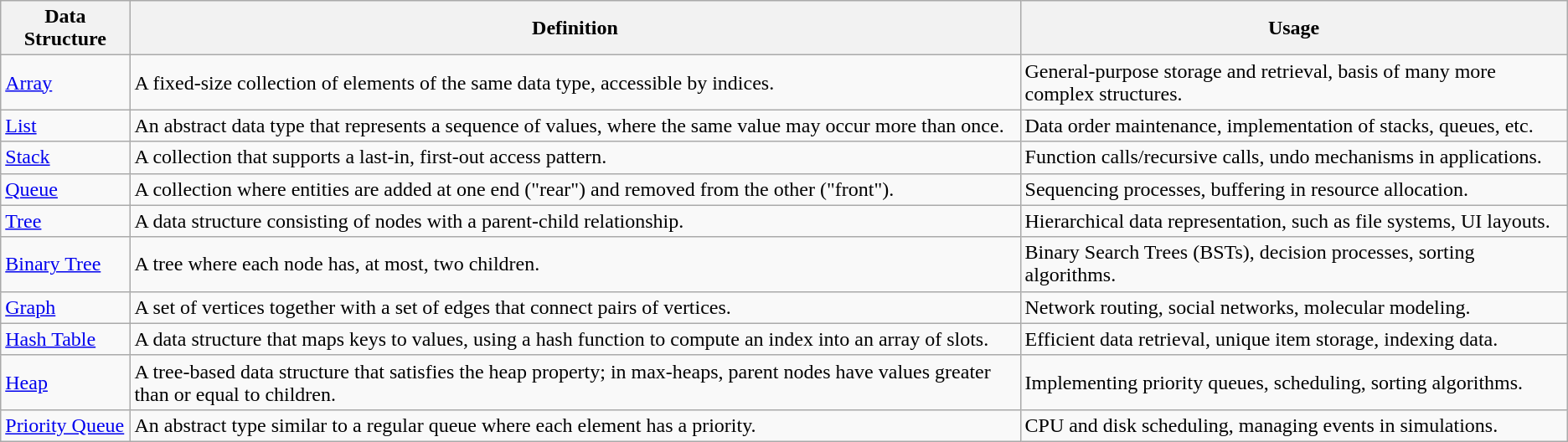<table class="wikitable sortable">
<tr>
<th>Data Structure</th>
<th>Definition</th>
<th>Usage</th>
</tr>
<tr>
<td><a href='#'>Array</a></td>
<td>A fixed-size collection of elements of the same data type, accessible by indices.</td>
<td>General-purpose storage and retrieval, basis of many more complex structures.</td>
</tr>
<tr>
<td><a href='#'>List</a></td>
<td>An abstract data type that represents a sequence of values, where the same value may occur more than once.</td>
<td>Data order maintenance, implementation of stacks, queues, etc.</td>
</tr>
<tr>
<td><a href='#'>Stack</a></td>
<td>A collection that supports a last-in, first-out access pattern.</td>
<td>Function calls/recursive calls, undo mechanisms in applications.</td>
</tr>
<tr>
<td><a href='#'>Queue</a></td>
<td>A collection where entities are added at one end ("rear") and removed from the other ("front").</td>
<td>Sequencing processes, buffering in resource allocation.</td>
</tr>
<tr>
<td><a href='#'>Tree</a></td>
<td>A data structure consisting of nodes with a parent-child relationship.</td>
<td>Hierarchical data representation, such as file systems, UI layouts.</td>
</tr>
<tr>
<td><a href='#'>Binary Tree</a></td>
<td>A tree where each node has, at most, two children.</td>
<td>Binary Search Trees (BSTs), decision processes, sorting algorithms.</td>
</tr>
<tr>
<td><a href='#'>Graph</a></td>
<td>A set of vertices together with a set of edges that connect pairs of vertices.</td>
<td>Network routing, social networks, molecular modeling.</td>
</tr>
<tr>
<td><a href='#'>Hash Table</a></td>
<td>A data structure that maps keys to values, using a hash function to compute an index into an array of slots.</td>
<td>Efficient data retrieval, unique item storage, indexing data.</td>
</tr>
<tr>
<td><a href='#'>Heap</a></td>
<td>A tree-based data structure that satisfies the heap property; in max-heaps, parent nodes have values greater than or equal to children.</td>
<td>Implementing priority queues, scheduling, sorting algorithms.</td>
</tr>
<tr>
<td><a href='#'>Priority Queue</a></td>
<td>An abstract type similar to a regular queue where each element has a priority.</td>
<td>CPU and disk scheduling, managing events in simulations.</td>
</tr>
</table>
